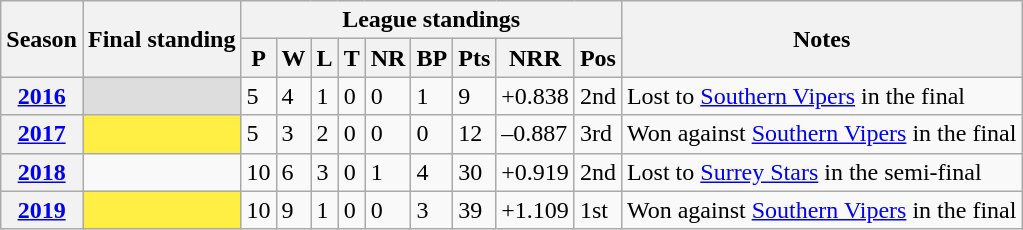<table class="wikitable sortable">
<tr>
<th scope="col" rowspan="2">Season</th>
<th scope="col" rowspan="2">Final standing</th>
<th scope="col" colspan="9">League standings</th>
<th scope="col" rowspan="2">Notes</th>
</tr>
<tr>
<th scope="col">P</th>
<th scope="col">W</th>
<th scope="col">L</th>
<th scope="col">T</th>
<th scope="col">NR</th>
<th scope="col">BP</th>
<th scope="col">Pts</th>
<th scope="col">NRR</th>
<th scope="col">Pos</th>
</tr>
<tr>
<th scope="row"><a href='#'>2016</a></th>
<td style="background:#dddddd;"></td>
<td>5</td>
<td>4</td>
<td>1</td>
<td>0</td>
<td>0</td>
<td>1</td>
<td>9</td>
<td>+0.838</td>
<td>2nd</td>
<td>Lost to <a href='#'>Southern Vipers</a> in the final</td>
</tr>
<tr>
<th scope="row"><a href='#'>2017</a></th>
<td style="background:#ffee44;"></td>
<td>5</td>
<td>3</td>
<td>2</td>
<td>0</td>
<td>0</td>
<td>0</td>
<td>12</td>
<td>–0.887</td>
<td>3rd</td>
<td>Won against <a href='#'>Southern Vipers</a> in the final</td>
</tr>
<tr>
<th scope="row"><a href='#'>2018</a></th>
<td></td>
<td>10</td>
<td>6</td>
<td>3</td>
<td>0</td>
<td>1</td>
<td>4</td>
<td>30</td>
<td>+0.919</td>
<td>2nd</td>
<td>Lost to <a href='#'>Surrey Stars</a> in the semi-final</td>
</tr>
<tr>
<th scope="row"><a href='#'>2019</a></th>
<td style="background:#ffee44;"></td>
<td>10</td>
<td>9</td>
<td>1</td>
<td>0</td>
<td>0</td>
<td>3</td>
<td>39</td>
<td>+1.109</td>
<td>1st</td>
<td>Won against <a href='#'>Southern Vipers</a> in the final</td>
</tr>
</table>
